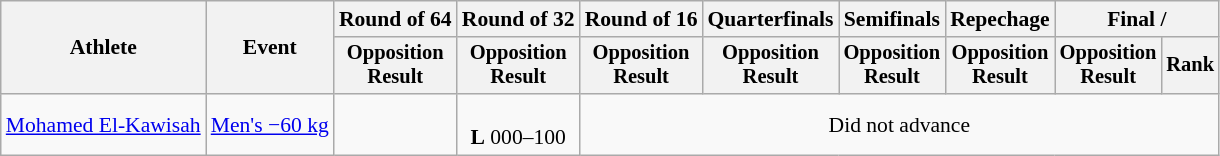<table class="wikitable" style="font-size:90%">
<tr>
<th rowspan="2">Athlete</th>
<th rowspan="2">Event</th>
<th>Round of 64</th>
<th>Round of 32</th>
<th>Round of 16</th>
<th>Quarterfinals</th>
<th>Semifinals</th>
<th>Repechage</th>
<th colspan=2>Final / </th>
</tr>
<tr style="font-size:95%">
<th>Opposition<br>Result</th>
<th>Opposition<br>Result</th>
<th>Opposition<br>Result</th>
<th>Opposition<br>Result</th>
<th>Opposition<br>Result</th>
<th>Opposition<br>Result</th>
<th>Opposition<br>Result</th>
<th>Rank</th>
</tr>
<tr align=center>
<td align=left><a href='#'>Mohamed El-Kawisah</a></td>
<td align=left><a href='#'>Men's −60 kg</a></td>
<td></td>
<td><br><strong>L</strong> 000–100</td>
<td colspan=6>Did not advance</td>
</tr>
</table>
